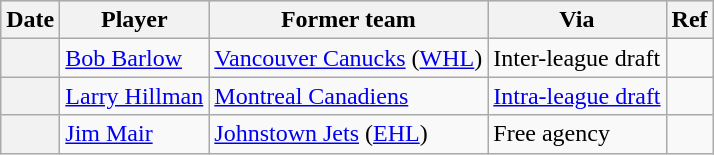<table class="wikitable plainrowheaders">
<tr style="background:#ddd; text-align:center;">
<th>Date</th>
<th>Player</th>
<th>Former team</th>
<th>Via</th>
<th>Ref</th>
</tr>
<tr>
<th scope="row"></th>
<td><a href='#'>Bob Barlow</a></td>
<td><a href='#'>Vancouver Canucks</a> (<a href='#'>WHL</a>)</td>
<td>Inter-league draft</td>
<td></td>
</tr>
<tr>
<th scope="row"></th>
<td><a href='#'>Larry Hillman</a></td>
<td><a href='#'>Montreal Canadiens</a></td>
<td><a href='#'>Intra-league draft</a></td>
<td></td>
</tr>
<tr>
<th scope="row"></th>
<td><a href='#'>Jim Mair</a></td>
<td><a href='#'>Johnstown Jets</a> (<a href='#'>EHL</a>)</td>
<td>Free agency</td>
<td></td>
</tr>
</table>
